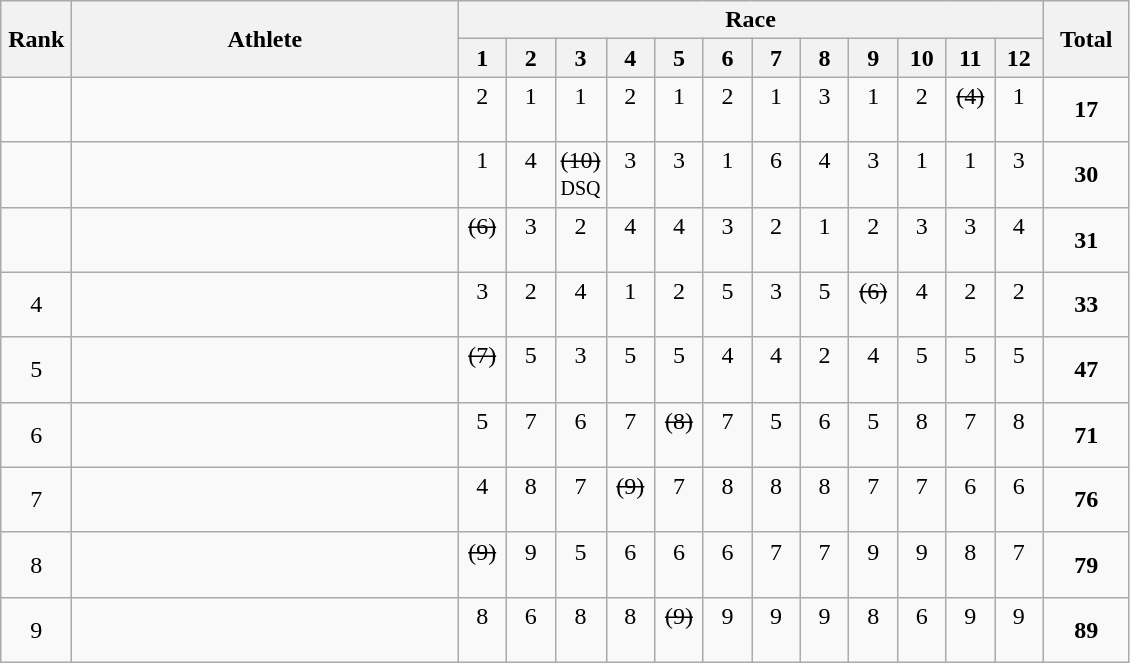<table | class="wikitable" style="text-align:center">
<tr>
<th rowspan="2" width=40>Rank</th>
<th rowspan="2" width=250>Athlete</th>
<th colspan="12">Race</th>
<th rowspan="2" width=50>Total</th>
</tr>
<tr>
<th width=25>1</th>
<th width=25>2</th>
<th width=25>3</th>
<th width=25>4</th>
<th width=25>5</th>
<th width=25>6</th>
<th width=25>7</th>
<th width=25>8</th>
<th width=25>9</th>
<th width=25>10</th>
<th width=25>11</th>
<th width=25>12</th>
</tr>
<tr>
<td></td>
<td align=left></td>
<td>2<br> </td>
<td>1<br> </td>
<td>1<br> </td>
<td>2<br> </td>
<td>1<br> </td>
<td>2<br> </td>
<td>1<br> </td>
<td>3<br> </td>
<td>1<br> </td>
<td>2<br> </td>
<td><s>(4)</s><br> </td>
<td>1<br> </td>
<td><strong>17</strong></td>
</tr>
<tr>
<td></td>
<td align=left></td>
<td>1<br> </td>
<td>4<br> </td>
<td><s>(10)</s><br><small>DSQ</small></td>
<td>3<br> </td>
<td>3<br> </td>
<td>1<br> </td>
<td>6<br> </td>
<td>4<br> </td>
<td>3<br> </td>
<td>1<br> </td>
<td>1<br> </td>
<td>3<br> </td>
<td><strong>30</strong></td>
</tr>
<tr>
<td></td>
<td align=left></td>
<td><s>(6)</s><br> </td>
<td>3<br> </td>
<td>2<br> </td>
<td>4<br> </td>
<td>4<br> </td>
<td>3<br> </td>
<td>2<br> </td>
<td>1<br> </td>
<td>2<br> </td>
<td>3<br> </td>
<td>3<br> </td>
<td>4<br> </td>
<td><strong>31</strong></td>
</tr>
<tr>
<td>4</td>
<td align=left></td>
<td>3<br> </td>
<td>2<br> </td>
<td>4<br> </td>
<td>1<br> </td>
<td>2<br> </td>
<td>5<br> </td>
<td>3<br> </td>
<td>5<br> </td>
<td><s>(6)</s><br> </td>
<td>4<br> </td>
<td>2<br> </td>
<td>2<br> </td>
<td><strong>33</strong></td>
</tr>
<tr>
<td>5</td>
<td align=left></td>
<td><s>(7)</s><br> </td>
<td>5<br> </td>
<td>3<br> </td>
<td>5<br> </td>
<td>5<br> </td>
<td>4<br> </td>
<td>4<br> </td>
<td>2<br> </td>
<td>4<br> </td>
<td>5<br> </td>
<td>5<br> </td>
<td>5<br> </td>
<td><strong>47</strong></td>
</tr>
<tr>
<td>6</td>
<td align=left></td>
<td>5<br> </td>
<td>7<br> </td>
<td>6<br> </td>
<td>7<br> </td>
<td><s>(8)</s><br> </td>
<td>7<br> </td>
<td>5<br> </td>
<td>6<br> </td>
<td>5<br> </td>
<td>8<br> </td>
<td>7<br> </td>
<td>8<br> </td>
<td><strong>71</strong></td>
</tr>
<tr>
<td>7</td>
<td align=left></td>
<td>4<br> </td>
<td>8<br> </td>
<td>7<br> </td>
<td><s>(9)</s><br> </td>
<td>7<br> </td>
<td>8<br> </td>
<td>8<br> </td>
<td>8<br> </td>
<td>7<br> </td>
<td>7<br> </td>
<td>6<br> </td>
<td>6<br> </td>
<td><strong>76</strong></td>
</tr>
<tr>
<td>8</td>
<td align=left></td>
<td><s>(9)</s><br> </td>
<td>9<br> </td>
<td>5<br> </td>
<td>6<br> </td>
<td>6<br> </td>
<td>6<br> </td>
<td>7<br> </td>
<td>7<br> </td>
<td>9<br> </td>
<td>9<br> </td>
<td>8<br> </td>
<td>7<br> </td>
<td><strong>79</strong></td>
</tr>
<tr>
<td>9</td>
<td align=left></td>
<td>8<br> </td>
<td>6<br> </td>
<td>8<br> </td>
<td>8<br> </td>
<td><s>(9)</s><br> </td>
<td>9<br> </td>
<td>9<br> </td>
<td>9<br> </td>
<td>8<br> </td>
<td>6<br> </td>
<td>9<br> </td>
<td>9<br> </td>
<td><strong>89</strong></td>
</tr>
</table>
